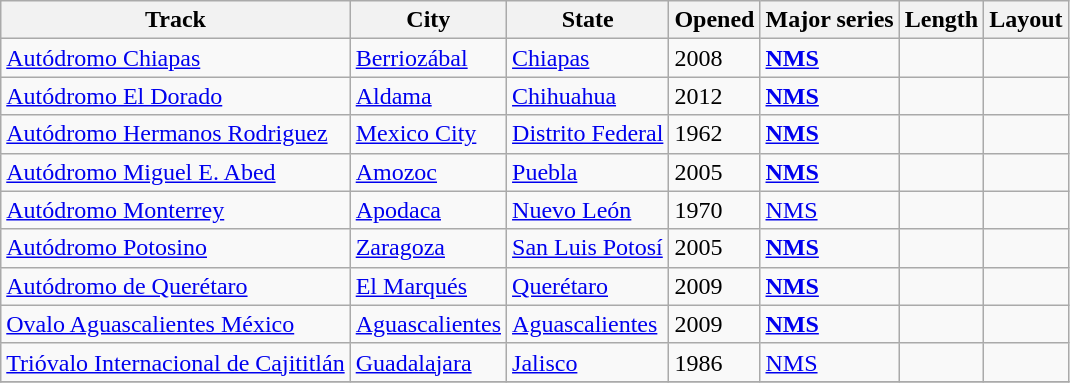<table class="wikitable sortable">
<tr>
<th>Track</th>
<th>City</th>
<th>State</th>
<th>Opened</th>
<th>Major series</th>
<th>Length</th>
<th>Layout</th>
</tr>
<tr>
<td><a href='#'>Autódromo Chiapas</a></td>
<td><a href='#'>Berriozábal</a></td>
<td><a href='#'>Chiapas</a></td>
<td>2008</td>
<td><strong><a href='#'>NMS</a></strong></td>
<td></td>
<td></td>
</tr>
<tr>
<td><a href='#'>Autódromo El Dorado</a></td>
<td><a href='#'>Aldama</a></td>
<td><a href='#'>Chihuahua</a></td>
<td>2012</td>
<td><strong><a href='#'>NMS</a></strong></td>
<td></td>
<td></td>
</tr>
<tr>
<td><a href='#'>Autódromo Hermanos Rodriguez</a></td>
<td><a href='#'>Mexico City</a></td>
<td><a href='#'>Distrito Federal</a></td>
<td>1962</td>
<td><strong><a href='#'>NMS</a></strong></td>
<td></td>
<td></td>
</tr>
<tr>
<td><a href='#'>Autódromo Miguel E. Abed</a></td>
<td><a href='#'>Amozoc</a></td>
<td><a href='#'>Puebla</a></td>
<td>2005</td>
<td><strong><a href='#'>NMS</a></strong></td>
<td></td>
<td></td>
</tr>
<tr>
<td><a href='#'>Autódromo Monterrey</a></td>
<td><a href='#'>Apodaca</a></td>
<td><a href='#'>Nuevo León</a></td>
<td>1970</td>
<td><a href='#'>NMS</a></td>
<td></td>
<td></td>
</tr>
<tr>
<td><a href='#'>Autódromo Potosino</a></td>
<td><a href='#'>Zaragoza</a></td>
<td><a href='#'>San Luis Potosí</a></td>
<td>2005</td>
<td><strong><a href='#'>NMS</a></strong></td>
<td></td>
<td></td>
</tr>
<tr>
<td><a href='#'>Autódromo de Querétaro</a></td>
<td><a href='#'>El Marqués</a></td>
<td><a href='#'>Querétaro</a></td>
<td>2009</td>
<td><strong><a href='#'>NMS</a></strong></td>
<td></td>
<td></td>
</tr>
<tr>
<td><a href='#'>Ovalo Aguascalientes México</a></td>
<td><a href='#'>Aguascalientes</a></td>
<td><a href='#'>Aguascalientes</a></td>
<td>2009</td>
<td><strong><a href='#'>NMS</a></strong></td>
<td></td>
<td></td>
</tr>
<tr>
<td><a href='#'>Trióvalo Internacional de Cajititlán</a></td>
<td><a href='#'>Guadalajara</a></td>
<td><a href='#'>Jalisco</a></td>
<td>1986</td>
<td><a href='#'>NMS</a></td>
<td></td>
<td></td>
</tr>
<tr>
</tr>
</table>
